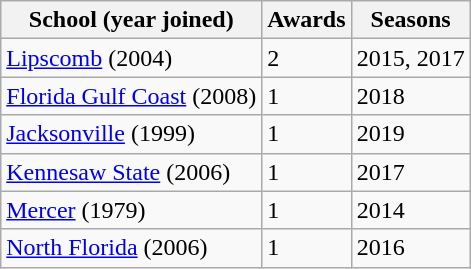<table class="wikitable" border="1">
<tr>
<th>School (year joined)</th>
<th>Awards</th>
<th>Seasons</th>
</tr>
<tr>
<td><a href='#'>Lipscomb</a> (2004)</td>
<td>2</td>
<td>2015, 2017</td>
</tr>
<tr>
<td><a href='#'>Florida Gulf Coast</a> (2008)</td>
<td>1</td>
<td>2018</td>
</tr>
<tr>
<td><a href='#'>Jacksonville</a> (1999)</td>
<td>1</td>
<td>2019</td>
</tr>
<tr>
<td><a href='#'>Kennesaw State</a> (2006)</td>
<td>1</td>
<td>2017</td>
</tr>
<tr>
<td><a href='#'>Mercer</a> (1979)</td>
<td>1</td>
<td>2014</td>
</tr>
<tr>
<td><a href='#'>North Florida</a> (2006)</td>
<td>1</td>
<td>2016</td>
</tr>
</table>
